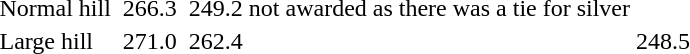<table>
<tr valign="top">
<td>Normal hill <br></td>
<td></td>
<td>266.3</td>
<td> <br> </td>
<td>249.2</td>
<td>not awarded as there was a tie for silver</td>
<td></td>
</tr>
<tr valign="top">
<td>Large hill <br></td>
<td></td>
<td>271.0</td>
<td></td>
<td>262.4</td>
<td></td>
<td>248.5</td>
</tr>
</table>
